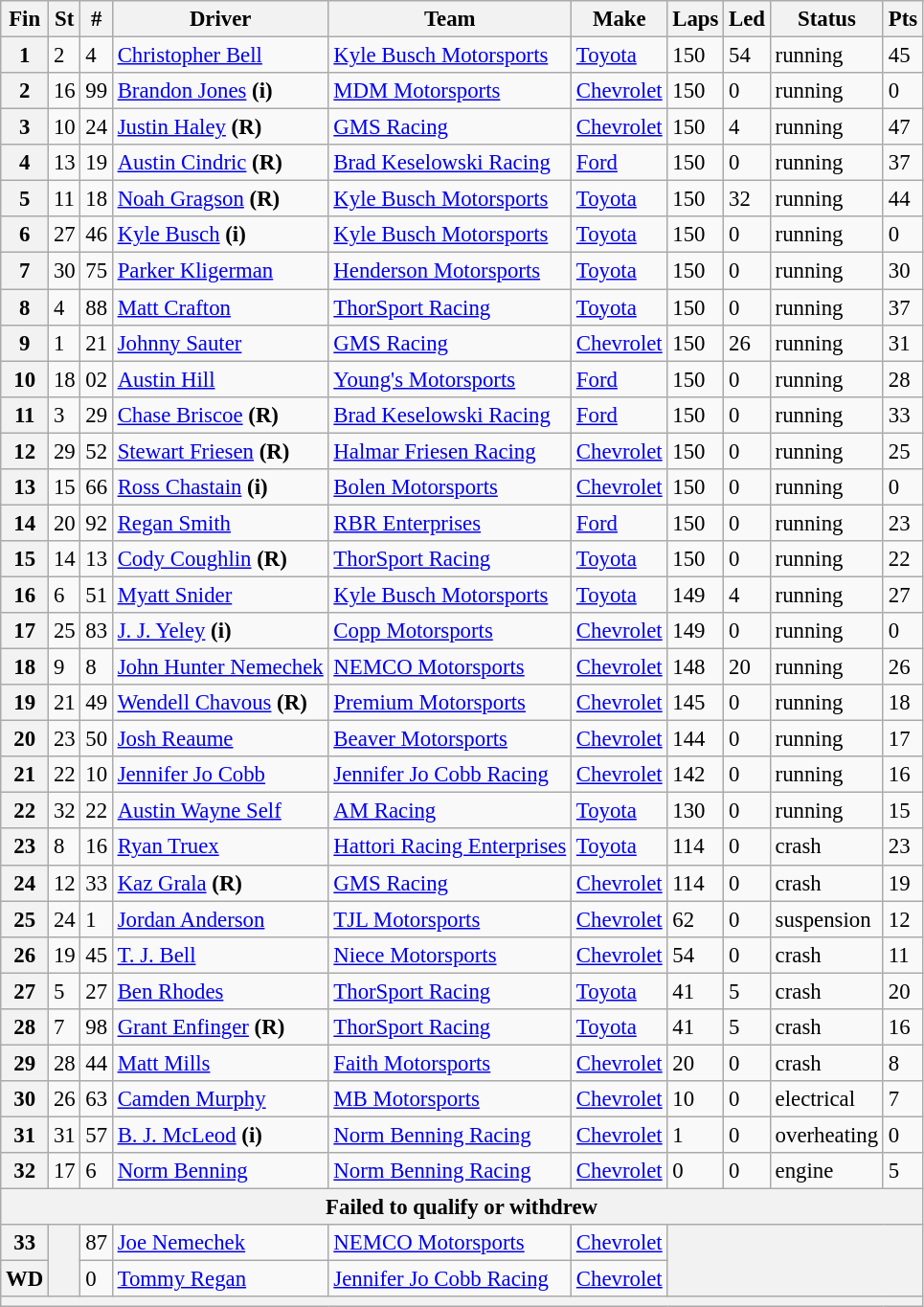<table class="wikitable" style="font-size:95%">
<tr>
<th>Fin</th>
<th>St</th>
<th>#</th>
<th>Driver</th>
<th>Team</th>
<th>Make</th>
<th>Laps</th>
<th>Led</th>
<th>Status</th>
<th>Pts</th>
</tr>
<tr>
<th>1</th>
<td>2</td>
<td>4</td>
<td><a href='#'>Christopher Bell</a></td>
<td><a href='#'>Kyle Busch Motorsports</a></td>
<td><a href='#'>Toyota</a></td>
<td>150</td>
<td>54</td>
<td>running</td>
<td>45</td>
</tr>
<tr>
<th>2</th>
<td>16</td>
<td>99</td>
<td><a href='#'>Brandon Jones</a> <strong>(i)</strong></td>
<td><a href='#'>MDM Motorsports</a></td>
<td><a href='#'>Chevrolet</a></td>
<td>150</td>
<td>0</td>
<td>running</td>
<td>0</td>
</tr>
<tr>
<th>3</th>
<td>10</td>
<td>24</td>
<td><a href='#'>Justin Haley</a> <strong>(R)</strong></td>
<td><a href='#'>GMS Racing</a></td>
<td><a href='#'>Chevrolet</a></td>
<td>150</td>
<td>4</td>
<td>running</td>
<td>47</td>
</tr>
<tr>
<th>4</th>
<td>13</td>
<td>19</td>
<td><a href='#'>Austin Cindric</a> <strong>(R)</strong></td>
<td><a href='#'>Brad Keselowski Racing</a></td>
<td><a href='#'>Ford</a></td>
<td>150</td>
<td>0</td>
<td>running</td>
<td>37</td>
</tr>
<tr>
<th>5</th>
<td>11</td>
<td>18</td>
<td><a href='#'>Noah Gragson</a> <strong>(R)</strong></td>
<td><a href='#'>Kyle Busch Motorsports</a></td>
<td><a href='#'>Toyota</a></td>
<td>150</td>
<td>32</td>
<td>running</td>
<td>44</td>
</tr>
<tr>
<th>6</th>
<td>27</td>
<td>46</td>
<td><a href='#'>Kyle Busch</a> <strong>(i)</strong></td>
<td><a href='#'>Kyle Busch Motorsports</a></td>
<td><a href='#'>Toyota</a></td>
<td>150</td>
<td>0</td>
<td>running</td>
<td>0</td>
</tr>
<tr>
<th>7</th>
<td>30</td>
<td>75</td>
<td><a href='#'>Parker Kligerman</a></td>
<td><a href='#'>Henderson Motorsports</a></td>
<td><a href='#'>Toyota</a></td>
<td>150</td>
<td>0</td>
<td>running</td>
<td>30</td>
</tr>
<tr>
<th>8</th>
<td>4</td>
<td>88</td>
<td><a href='#'>Matt Crafton</a></td>
<td><a href='#'>ThorSport Racing</a></td>
<td><a href='#'>Toyota</a></td>
<td>150</td>
<td>0</td>
<td>running</td>
<td>37</td>
</tr>
<tr>
<th>9</th>
<td>1</td>
<td>21</td>
<td><a href='#'>Johnny Sauter</a></td>
<td><a href='#'>GMS Racing</a></td>
<td><a href='#'>Chevrolet</a></td>
<td>150</td>
<td>26</td>
<td>running</td>
<td>31</td>
</tr>
<tr>
<th>10</th>
<td>18</td>
<td>02</td>
<td><a href='#'>Austin Hill</a></td>
<td><a href='#'>Young's Motorsports</a></td>
<td><a href='#'>Ford</a></td>
<td>150</td>
<td>0</td>
<td>running</td>
<td>28</td>
</tr>
<tr>
<th>11</th>
<td>3</td>
<td>29</td>
<td><a href='#'>Chase Briscoe</a> <strong>(R)</strong></td>
<td><a href='#'>Brad Keselowski Racing</a></td>
<td><a href='#'>Ford</a></td>
<td>150</td>
<td>0</td>
<td>running</td>
<td>33</td>
</tr>
<tr>
<th>12</th>
<td>29</td>
<td>52</td>
<td><a href='#'>Stewart Friesen</a> <strong>(R)</strong></td>
<td><a href='#'>Halmar Friesen Racing</a></td>
<td><a href='#'>Chevrolet</a></td>
<td>150</td>
<td>0</td>
<td>running</td>
<td>25</td>
</tr>
<tr>
<th>13</th>
<td>15</td>
<td>66</td>
<td><a href='#'>Ross Chastain</a> <strong>(i)</strong></td>
<td><a href='#'>Bolen Motorsports</a></td>
<td><a href='#'>Chevrolet</a></td>
<td>150</td>
<td>0</td>
<td>running</td>
<td>0</td>
</tr>
<tr>
<th>14</th>
<td>20</td>
<td>92</td>
<td><a href='#'>Regan Smith</a></td>
<td><a href='#'>RBR Enterprises</a></td>
<td><a href='#'>Ford</a></td>
<td>150</td>
<td>0</td>
<td>running</td>
<td>23</td>
</tr>
<tr>
<th>15</th>
<td>14</td>
<td>13</td>
<td><a href='#'>Cody Coughlin</a> <strong>(R)</strong></td>
<td><a href='#'>ThorSport Racing</a></td>
<td><a href='#'>Toyota</a></td>
<td>150</td>
<td>0</td>
<td>running</td>
<td>22</td>
</tr>
<tr>
<th>16</th>
<td>6</td>
<td>51</td>
<td><a href='#'>Myatt Snider</a></td>
<td><a href='#'>Kyle Busch Motorsports</a></td>
<td><a href='#'>Toyota</a></td>
<td>149</td>
<td>4</td>
<td>running</td>
<td>27</td>
</tr>
<tr>
<th>17</th>
<td>25</td>
<td>83</td>
<td><a href='#'>J. J. Yeley</a> <strong>(i)</strong></td>
<td><a href='#'>Copp Motorsports</a></td>
<td><a href='#'>Chevrolet</a></td>
<td>149</td>
<td>0</td>
<td>running</td>
<td>0</td>
</tr>
<tr>
<th>18</th>
<td>9</td>
<td>8</td>
<td><a href='#'>John Hunter Nemechek</a></td>
<td><a href='#'>NEMCO Motorsports</a></td>
<td><a href='#'>Chevrolet</a></td>
<td>148</td>
<td>20</td>
<td>running</td>
<td>26</td>
</tr>
<tr>
<th>19</th>
<td>21</td>
<td>49</td>
<td><a href='#'>Wendell Chavous</a> <strong>(R)</strong></td>
<td><a href='#'>Premium Motorsports</a></td>
<td><a href='#'>Chevrolet</a></td>
<td>145</td>
<td>0</td>
<td>running</td>
<td>18</td>
</tr>
<tr>
<th>20</th>
<td>23</td>
<td>50</td>
<td><a href='#'>Josh Reaume</a></td>
<td><a href='#'>Beaver Motorsports</a></td>
<td><a href='#'>Chevrolet</a></td>
<td>144</td>
<td>0</td>
<td>running</td>
<td>17</td>
</tr>
<tr>
<th>21</th>
<td>22</td>
<td>10</td>
<td><a href='#'>Jennifer Jo Cobb</a></td>
<td><a href='#'>Jennifer Jo Cobb Racing</a></td>
<td><a href='#'>Chevrolet</a></td>
<td>142</td>
<td>0</td>
<td>running</td>
<td>16</td>
</tr>
<tr>
<th>22</th>
<td>32</td>
<td>22</td>
<td><a href='#'>Austin Wayne Self</a></td>
<td><a href='#'>AM Racing</a></td>
<td><a href='#'>Toyota</a></td>
<td>130</td>
<td>0</td>
<td>running</td>
<td>15</td>
</tr>
<tr>
<th>23</th>
<td>8</td>
<td>16</td>
<td><a href='#'>Ryan Truex</a></td>
<td><a href='#'>Hattori Racing Enterprises</a></td>
<td><a href='#'>Toyota</a></td>
<td>114</td>
<td>0</td>
<td>crash</td>
<td>23</td>
</tr>
<tr>
<th>24</th>
<td>12</td>
<td>33</td>
<td><a href='#'>Kaz Grala</a> <strong>(R)</strong></td>
<td><a href='#'>GMS Racing</a></td>
<td><a href='#'>Chevrolet</a></td>
<td>114</td>
<td>0</td>
<td>crash</td>
<td>19</td>
</tr>
<tr>
<th>25</th>
<td>24</td>
<td>1</td>
<td><a href='#'>Jordan Anderson</a></td>
<td><a href='#'>TJL Motorsports</a></td>
<td><a href='#'>Chevrolet</a></td>
<td>62</td>
<td>0</td>
<td>suspension</td>
<td>12</td>
</tr>
<tr>
<th>26</th>
<td>19</td>
<td>45</td>
<td><a href='#'>T. J. Bell</a></td>
<td><a href='#'>Niece Motorsports</a></td>
<td><a href='#'>Chevrolet</a></td>
<td>54</td>
<td>0</td>
<td>crash</td>
<td>11</td>
</tr>
<tr>
<th>27</th>
<td>5</td>
<td>27</td>
<td><a href='#'>Ben Rhodes</a></td>
<td><a href='#'>ThorSport Racing</a></td>
<td><a href='#'>Toyota</a></td>
<td>41</td>
<td>5</td>
<td>crash</td>
<td>20</td>
</tr>
<tr>
<th>28</th>
<td>7</td>
<td>98</td>
<td><a href='#'>Grant Enfinger</a> <strong>(R)</strong></td>
<td><a href='#'>ThorSport Racing</a></td>
<td><a href='#'>Toyota</a></td>
<td>41</td>
<td>5</td>
<td>crash</td>
<td>16</td>
</tr>
<tr>
<th>29</th>
<td>28</td>
<td>44</td>
<td><a href='#'>Matt Mills</a></td>
<td><a href='#'>Faith Motorsports</a></td>
<td><a href='#'>Chevrolet</a></td>
<td>20</td>
<td>0</td>
<td>crash</td>
<td>8</td>
</tr>
<tr>
<th>30</th>
<td>26</td>
<td>63</td>
<td><a href='#'>Camden Murphy</a></td>
<td><a href='#'>MB Motorsports</a></td>
<td><a href='#'>Chevrolet</a></td>
<td>10</td>
<td>0</td>
<td>electrical</td>
<td>7</td>
</tr>
<tr>
<th>31</th>
<td>31</td>
<td>57</td>
<td><a href='#'>B. J. McLeod</a> <strong>(i)</strong></td>
<td><a href='#'>Norm Benning Racing</a></td>
<td><a href='#'>Chevrolet</a></td>
<td>1</td>
<td>0</td>
<td>overheating</td>
<td>0</td>
</tr>
<tr>
<th>32</th>
<td>17</td>
<td>6</td>
<td><a href='#'>Norm Benning</a></td>
<td><a href='#'>Norm Benning Racing</a></td>
<td><a href='#'>Chevrolet</a></td>
<td>0</td>
<td>0</td>
<td>engine</td>
<td>5</td>
</tr>
<tr>
<th colspan="10">Failed to qualify or withdrew</th>
</tr>
<tr>
<th>33</th>
<th rowspan="2"></th>
<td>87</td>
<td><a href='#'>Joe Nemechek</a></td>
<td><a href='#'>NEMCO Motorsports</a></td>
<td><a href='#'>Chevrolet</a></td>
<th colspan="4" rowspan="2"></th>
</tr>
<tr>
<th>WD</th>
<td>0</td>
<td><a href='#'>Tommy Regan</a></td>
<td><a href='#'>Jennifer Jo Cobb Racing</a></td>
<td><a href='#'>Chevrolet</a></td>
</tr>
<tr>
<th colspan="10"></th>
</tr>
</table>
